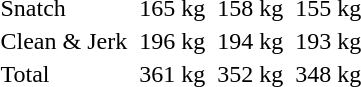<table>
<tr>
<td>Snatch</td>
<td></td>
<td>165 kg</td>
<td></td>
<td>158 kg</td>
<td></td>
<td>155 kg</td>
</tr>
<tr>
<td>Clean & Jerk</td>
<td></td>
<td>196 kg</td>
<td></td>
<td>194 kg</td>
<td></td>
<td>193 kg</td>
</tr>
<tr>
<td>Total</td>
<td></td>
<td>361 kg</td>
<td></td>
<td>352 kg</td>
<td></td>
<td>348 kg</td>
</tr>
</table>
